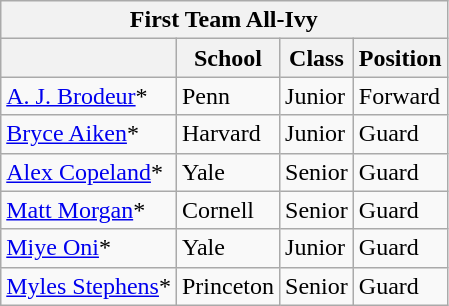<table class="wikitable">
<tr>
<th colspan="4">First Team All-Ivy</th>
</tr>
<tr>
<th></th>
<th>School</th>
<th>Class</th>
<th>Position</th>
</tr>
<tr>
<td><a href='#'>A. J. Brodeur</a>*</td>
<td>Penn</td>
<td>Junior</td>
<td>Forward</td>
</tr>
<tr>
<td><a href='#'>Bryce Aiken</a>*</td>
<td>Harvard</td>
<td>Junior</td>
<td>Guard</td>
</tr>
<tr>
<td><a href='#'>Alex Copeland</a>*</td>
<td>Yale</td>
<td>Senior</td>
<td>Guard</td>
</tr>
<tr>
<td><a href='#'>Matt Morgan</a>*</td>
<td>Cornell</td>
<td>Senior</td>
<td>Guard</td>
</tr>
<tr>
<td><a href='#'>Miye Oni</a>*</td>
<td>Yale</td>
<td>Junior</td>
<td>Guard</td>
</tr>
<tr>
<td><a href='#'>Myles Stephens</a>*</td>
<td>Princeton</td>
<td>Senior</td>
<td>Guard</td>
</tr>
</table>
